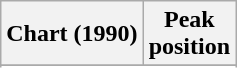<table class="wikitable sortable">
<tr>
<th>Chart (1990)</th>
<th>Peak<br>position</th>
</tr>
<tr>
</tr>
<tr>
</tr>
</table>
